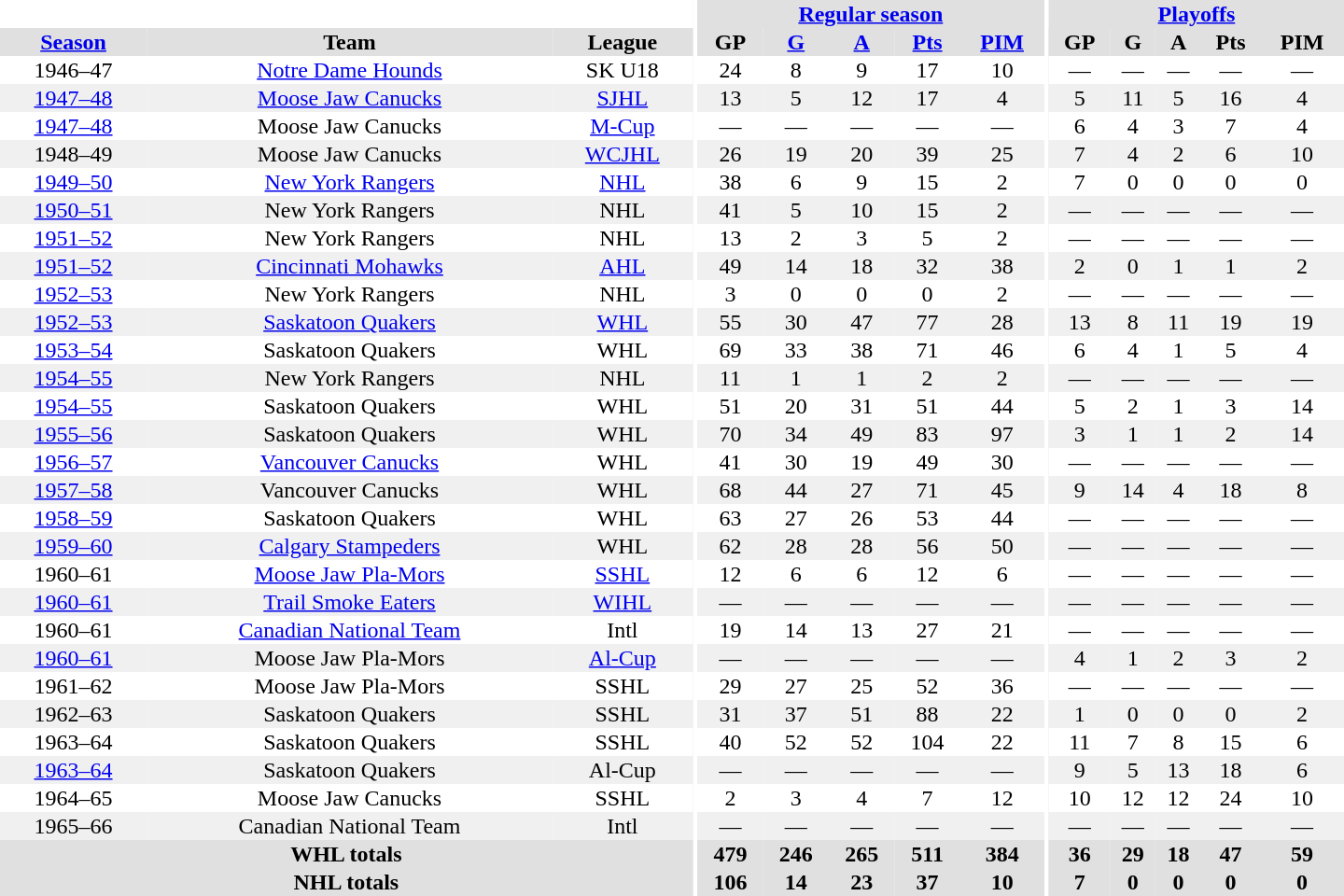<table border="0" cellpadding="1" cellspacing="0" style="text-align:center; width:60em">
<tr bgcolor="#e0e0e0">
<th colspan="3" bgcolor="#ffffff"></th>
<th rowspan="100" bgcolor="#ffffff"></th>
<th colspan="5"><a href='#'>Regular season</a></th>
<th rowspan="100" bgcolor="#ffffff"></th>
<th colspan="5"><a href='#'>Playoffs</a></th>
</tr>
<tr bgcolor="#e0e0e0">
<th><a href='#'>Season</a></th>
<th>Team</th>
<th>League</th>
<th>GP</th>
<th><a href='#'>G</a></th>
<th><a href='#'>A</a></th>
<th><a href='#'>Pts</a></th>
<th><a href='#'>PIM</a></th>
<th>GP</th>
<th>G</th>
<th>A</th>
<th>Pts</th>
<th>PIM</th>
</tr>
<tr>
<td>1946–47</td>
<td><a href='#'>Notre Dame Hounds</a></td>
<td>SK U18</td>
<td>24</td>
<td>8</td>
<td>9</td>
<td>17</td>
<td>10</td>
<td>—</td>
<td>—</td>
<td>—</td>
<td>—</td>
<td>—</td>
</tr>
<tr bgcolor="#f0f0f0">
<td><a href='#'>1947–48</a></td>
<td><a href='#'>Moose Jaw Canucks</a></td>
<td><a href='#'>SJHL</a></td>
<td>13</td>
<td>5</td>
<td>12</td>
<td>17</td>
<td>4</td>
<td>5</td>
<td>11</td>
<td>5</td>
<td>16</td>
<td>4</td>
</tr>
<tr>
<td><a href='#'>1947–48</a></td>
<td>Moose Jaw Canucks</td>
<td><a href='#'>M-Cup</a></td>
<td>—</td>
<td>—</td>
<td>—</td>
<td>—</td>
<td>—</td>
<td>6</td>
<td>4</td>
<td>3</td>
<td>7</td>
<td>4</td>
</tr>
<tr bgcolor="#f0f0f0">
<td>1948–49</td>
<td>Moose Jaw Canucks</td>
<td><a href='#'>WCJHL</a></td>
<td>26</td>
<td>19</td>
<td>20</td>
<td>39</td>
<td>25</td>
<td>7</td>
<td>4</td>
<td>2</td>
<td>6</td>
<td>10</td>
</tr>
<tr>
<td><a href='#'>1949–50</a></td>
<td><a href='#'>New York Rangers</a></td>
<td><a href='#'>NHL</a></td>
<td>38</td>
<td>6</td>
<td>9</td>
<td>15</td>
<td>2</td>
<td>7</td>
<td>0</td>
<td>0</td>
<td>0</td>
<td>0</td>
</tr>
<tr bgcolor="#f0f0f0">
<td><a href='#'>1950–51</a></td>
<td>New York Rangers</td>
<td>NHL</td>
<td>41</td>
<td>5</td>
<td>10</td>
<td>15</td>
<td>2</td>
<td>—</td>
<td>—</td>
<td>—</td>
<td>—</td>
<td>—</td>
</tr>
<tr>
<td><a href='#'>1951–52</a></td>
<td>New York Rangers</td>
<td>NHL</td>
<td>13</td>
<td>2</td>
<td>3</td>
<td>5</td>
<td>2</td>
<td>—</td>
<td>—</td>
<td>—</td>
<td>—</td>
<td>—</td>
</tr>
<tr bgcolor="#f0f0f0">
<td><a href='#'>1951–52</a></td>
<td><a href='#'>Cincinnati Mohawks</a></td>
<td><a href='#'>AHL</a></td>
<td>49</td>
<td>14</td>
<td>18</td>
<td>32</td>
<td>38</td>
<td>2</td>
<td>0</td>
<td>1</td>
<td>1</td>
<td>2</td>
</tr>
<tr>
<td><a href='#'>1952–53</a></td>
<td>New York Rangers</td>
<td>NHL</td>
<td>3</td>
<td>0</td>
<td>0</td>
<td>0</td>
<td>2</td>
<td>—</td>
<td>—</td>
<td>—</td>
<td>—</td>
<td>—</td>
</tr>
<tr bgcolor="#f0f0f0">
<td><a href='#'>1952–53</a></td>
<td><a href='#'>Saskatoon Quakers</a></td>
<td><a href='#'>WHL</a></td>
<td>55</td>
<td>30</td>
<td>47</td>
<td>77</td>
<td>28</td>
<td>13</td>
<td>8</td>
<td>11</td>
<td>19</td>
<td>19</td>
</tr>
<tr>
<td><a href='#'>1953–54</a></td>
<td>Saskatoon Quakers</td>
<td>WHL</td>
<td>69</td>
<td>33</td>
<td>38</td>
<td>71</td>
<td>46</td>
<td>6</td>
<td>4</td>
<td>1</td>
<td>5</td>
<td>4</td>
</tr>
<tr bgcolor="#f0f0f0">
<td><a href='#'>1954–55</a></td>
<td>New York Rangers</td>
<td>NHL</td>
<td>11</td>
<td>1</td>
<td>1</td>
<td>2</td>
<td>2</td>
<td>—</td>
<td>—</td>
<td>—</td>
<td>—</td>
<td>—</td>
</tr>
<tr>
<td><a href='#'>1954–55</a></td>
<td>Saskatoon Quakers</td>
<td>WHL</td>
<td>51</td>
<td>20</td>
<td>31</td>
<td>51</td>
<td>44</td>
<td>5</td>
<td>2</td>
<td>1</td>
<td>3</td>
<td>14</td>
</tr>
<tr bgcolor="#f0f0f0">
<td><a href='#'>1955–56</a></td>
<td>Saskatoon Quakers</td>
<td>WHL</td>
<td>70</td>
<td>34</td>
<td>49</td>
<td>83</td>
<td>97</td>
<td>3</td>
<td>1</td>
<td>1</td>
<td>2</td>
<td>14</td>
</tr>
<tr>
<td><a href='#'>1956–57</a></td>
<td><a href='#'>Vancouver Canucks</a></td>
<td>WHL</td>
<td>41</td>
<td>30</td>
<td>19</td>
<td>49</td>
<td>30</td>
<td>—</td>
<td>—</td>
<td>—</td>
<td>—</td>
<td>—</td>
</tr>
<tr bgcolor="#f0f0f0">
<td><a href='#'>1957–58</a></td>
<td>Vancouver Canucks</td>
<td>WHL</td>
<td>68</td>
<td>44</td>
<td>27</td>
<td>71</td>
<td>45</td>
<td>9</td>
<td>14</td>
<td>4</td>
<td>18</td>
<td>8</td>
</tr>
<tr>
<td><a href='#'>1958–59</a></td>
<td>Saskatoon Quakers</td>
<td>WHL</td>
<td>63</td>
<td>27</td>
<td>26</td>
<td>53</td>
<td>44</td>
<td>—</td>
<td>—</td>
<td>—</td>
<td>—</td>
<td>—</td>
</tr>
<tr bgcolor="#f0f0f0">
<td><a href='#'>1959–60</a></td>
<td><a href='#'>Calgary Stampeders</a></td>
<td>WHL</td>
<td>62</td>
<td>28</td>
<td>28</td>
<td>56</td>
<td>50</td>
<td>—</td>
<td>—</td>
<td>—</td>
<td>—</td>
<td>—</td>
</tr>
<tr>
<td>1960–61</td>
<td><a href='#'>Moose Jaw Pla-Mors</a></td>
<td><a href='#'>SSHL</a></td>
<td>12</td>
<td>6</td>
<td>6</td>
<td>12</td>
<td>6</td>
<td>—</td>
<td>—</td>
<td>—</td>
<td>—</td>
<td>—</td>
</tr>
<tr bgcolor="#f0f0f0">
<td><a href='#'>1960–61</a></td>
<td><a href='#'>Trail Smoke Eaters</a></td>
<td><a href='#'>WIHL</a></td>
<td>—</td>
<td>—</td>
<td>—</td>
<td>—</td>
<td>—</td>
<td>—</td>
<td>—</td>
<td>—</td>
<td>—</td>
<td>—</td>
</tr>
<tr>
<td>1960–61</td>
<td><a href='#'>Canadian National Team</a></td>
<td>Intl</td>
<td>19</td>
<td>14</td>
<td>13</td>
<td>27</td>
<td>21</td>
<td>—</td>
<td>—</td>
<td>—</td>
<td>—</td>
<td>—</td>
</tr>
<tr bgcolor="#f0f0f0">
<td><a href='#'>1960–61</a></td>
<td>Moose Jaw Pla-Mors</td>
<td><a href='#'>Al-Cup</a></td>
<td>—</td>
<td>—</td>
<td>—</td>
<td>—</td>
<td>—</td>
<td>4</td>
<td>1</td>
<td>2</td>
<td>3</td>
<td>2</td>
</tr>
<tr>
<td>1961–62</td>
<td>Moose Jaw Pla-Mors</td>
<td>SSHL</td>
<td>29</td>
<td>27</td>
<td>25</td>
<td>52</td>
<td>36</td>
<td>—</td>
<td>—</td>
<td>—</td>
<td>—</td>
<td>—</td>
</tr>
<tr bgcolor="#f0f0f0">
<td>1962–63</td>
<td>Saskatoon Quakers</td>
<td>SSHL</td>
<td>31</td>
<td>37</td>
<td>51</td>
<td>88</td>
<td>22</td>
<td>1</td>
<td>0</td>
<td>0</td>
<td>0</td>
<td>2</td>
</tr>
<tr>
<td>1963–64</td>
<td>Saskatoon Quakers</td>
<td>SSHL</td>
<td>40</td>
<td>52</td>
<td>52</td>
<td>104</td>
<td>22</td>
<td>11</td>
<td>7</td>
<td>8</td>
<td>15</td>
<td>6</td>
</tr>
<tr bgcolor="#f0f0f0">
<td><a href='#'>1963–64</a></td>
<td>Saskatoon Quakers</td>
<td>Al-Cup</td>
<td>—</td>
<td>—</td>
<td>—</td>
<td>—</td>
<td>—</td>
<td>9</td>
<td>5</td>
<td>13</td>
<td>18</td>
<td>6</td>
</tr>
<tr>
<td>1964–65</td>
<td>Moose Jaw Canucks</td>
<td>SSHL</td>
<td>2</td>
<td>3</td>
<td>4</td>
<td>7</td>
<td>12</td>
<td>10</td>
<td>12</td>
<td>12</td>
<td>24</td>
<td>10</td>
</tr>
<tr bgcolor="#f0f0f0">
<td>1965–66</td>
<td>Canadian National Team</td>
<td>Intl</td>
<td>—</td>
<td>—</td>
<td>—</td>
<td>—</td>
<td>—</td>
<td>—</td>
<td>—</td>
<td>—</td>
<td>—</td>
<td>—</td>
</tr>
<tr bgcolor="#e0e0e0">
<th colspan="3">WHL totals</th>
<th>479</th>
<th>246</th>
<th>265</th>
<th>511</th>
<th>384</th>
<th>36</th>
<th>29</th>
<th>18</th>
<th>47</th>
<th>59</th>
</tr>
<tr bgcolor="#e0e0e0">
<th colspan="3">NHL totals</th>
<th>106</th>
<th>14</th>
<th>23</th>
<th>37</th>
<th>10</th>
<th>7</th>
<th>0</th>
<th>0</th>
<th>0</th>
<th>0</th>
</tr>
</table>
